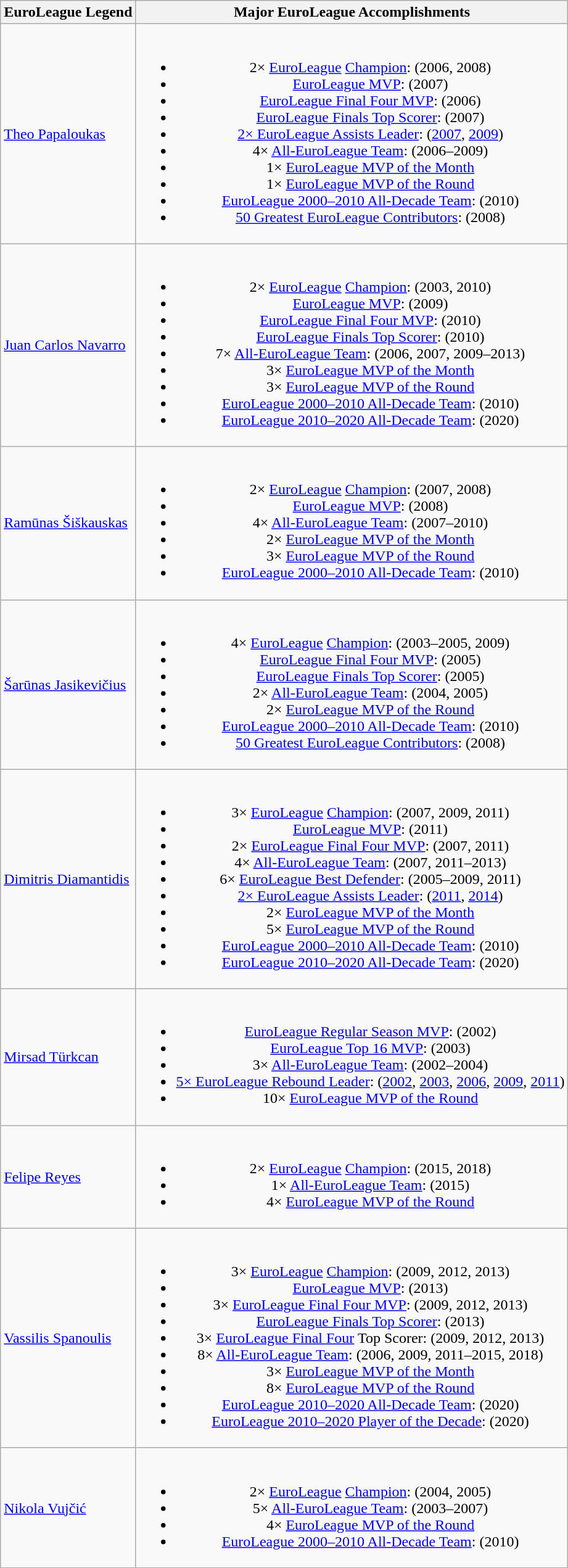<table class="wikitable">
<tr>
<th>EuroLeague Legend</th>
<th>Major EuroLeague Accomplishments</th>
</tr>
<tr>
<td> <a href='#'>Theo Papaloukas</a></td>
<td style="text-align:center;"><br><ul><li>2× <a href='#'>EuroLeague</a> <a href='#'>Champion</a>: (2006, 2008)</li><li><a href='#'>EuroLeague MVP</a>: (2007)</li><li><a href='#'>EuroLeague Final Four MVP</a>: (2006)</li><li><a href='#'>EuroLeague Finals Top Scorer</a>: (2007)</li><li><a href='#'>2× EuroLeague Assists Leader</a>: (<a href='#'>2007</a>, <a href='#'>2009</a>)</li><li>4× <a href='#'>All-EuroLeague Team</a>: (2006–2009)</li><li>1× <a href='#'>EuroLeague MVP of the Month</a></li><li>1× <a href='#'>EuroLeague MVP of the Round</a></li><li><a href='#'>EuroLeague 2000–2010 All-Decade Team</a>: (2010)</li><li><a href='#'>50 Greatest EuroLeague Contributors</a>: (2008)</li></ul></td>
</tr>
<tr>
<td> <a href='#'>Juan Carlos Navarro</a></td>
<td style="text-align:center;"><br><ul><li>2× <a href='#'>EuroLeague</a> <a href='#'>Champion</a>: (2003, 2010)</li><li><a href='#'>EuroLeague MVP</a>: (2009)</li><li><a href='#'>EuroLeague Final Four MVP</a>: (2010)</li><li><a href='#'>EuroLeague Finals Top Scorer</a>: (2010)</li><li>7× <a href='#'>All-EuroLeague Team</a>: (2006, 2007, 2009–2013)</li><li>3× <a href='#'>EuroLeague MVP of the Month</a></li><li>3× <a href='#'>EuroLeague MVP of the Round</a></li><li><a href='#'>EuroLeague 2000–2010 All-Decade Team</a>: (2010)</li><li><a href='#'>EuroLeague 2010–2020 All-Decade Team</a>: (2020)</li></ul></td>
</tr>
<tr>
<td> <a href='#'>Ramūnas Šiškauskas</a></td>
<td style="text-align:center;"><br><ul><li>2× <a href='#'>EuroLeague</a> <a href='#'>Champion</a>: (2007, 2008)</li><li><a href='#'>EuroLeague MVP</a>: (2008)</li><li>4× <a href='#'>All-EuroLeague Team</a>: (2007–2010)</li><li>2× <a href='#'>EuroLeague MVP of the Month</a></li><li>3× <a href='#'>EuroLeague MVP of the Round</a></li><li><a href='#'>EuroLeague 2000–2010 All-Decade Team</a>: (2010)</li></ul></td>
</tr>
<tr>
<td> <a href='#'>Šarūnas Jasikevičius</a></td>
<td style="text-align:center;"><br><ul><li>4× <a href='#'>EuroLeague</a> <a href='#'>Champion</a>: (2003–2005, 2009)</li><li><a href='#'>EuroLeague Final Four MVP</a>: (2005)</li><li><a href='#'>EuroLeague Finals Top Scorer</a>: (2005)</li><li>2× <a href='#'>All-EuroLeague Team</a>: (2004, 2005)</li><li>2× <a href='#'>EuroLeague MVP of the Round</a></li><li><a href='#'>EuroLeague 2000–2010 All-Decade Team</a>: (2010)</li><li><a href='#'>50 Greatest EuroLeague Contributors</a>: (2008)</li></ul></td>
</tr>
<tr>
<td> <a href='#'>Dimitris Diamantidis</a></td>
<td style="text-align:center;"><br><ul><li>3× <a href='#'>EuroLeague</a> <a href='#'>Champion</a>: (2007, 2009, 2011)</li><li><a href='#'>EuroLeague MVP</a>: (2011)</li><li>2× <a href='#'>EuroLeague Final Four MVP</a>: (2007, 2011)</li><li>4× <a href='#'>All-EuroLeague Team</a>: (2007, 2011–2013)</li><li>6× <a href='#'>EuroLeague Best Defender</a>: (2005–2009, 2011)</li><li><a href='#'>2× EuroLeague Assists Leader</a>: (<a href='#'>2011</a>, <a href='#'>2014</a>)</li><li>2× <a href='#'>EuroLeague MVP of the Month</a></li><li>5× <a href='#'>EuroLeague MVP of the Round</a></li><li><a href='#'>EuroLeague 2000–2010 All-Decade Team</a>: (2010)</li><li><a href='#'>EuroLeague 2010–2020 All-Decade Team</a>: (2020)</li></ul></td>
</tr>
<tr>
<td> <a href='#'>Mirsad Türkcan</a></td>
<td style="text-align:center;"><br><ul><li><a href='#'>EuroLeague Regular Season MVP</a>: (2002)</li><li><a href='#'>EuroLeague Top 16 MVP</a>: (2003)</li><li>3× <a href='#'>All-EuroLeague Team</a>: (2002–2004)</li><li><a href='#'>5× EuroLeague Rebound Leader</a>: (<a href='#'>2002</a>, <a href='#'>2003</a>, <a href='#'>2006</a>, <a href='#'>2009</a>, <a href='#'>2011</a>)</li><li>10× <a href='#'>EuroLeague MVP of the Round</a></li></ul></td>
</tr>
<tr>
<td> <a href='#'>Felipe Reyes</a></td>
<td style="text-align:center;"><br><ul><li>2× <a href='#'>EuroLeague</a> <a href='#'>Champion</a>: (2015, 2018)</li><li>1× <a href='#'>All-EuroLeague Team</a>: (2015)</li><li>4× <a href='#'>EuroLeague MVP of the Round</a></li></ul></td>
</tr>
<tr>
<td> <a href='#'>Vassilis Spanoulis</a></td>
<td style="text-align:center;"><br><ul><li>3× <a href='#'>EuroLeague</a> <a href='#'>Champion</a>: (2009, 2012, 2013)</li><li><a href='#'>EuroLeague MVP</a>: (2013)</li><li>3× <a href='#'>EuroLeague Final Four MVP</a>: (2009, 2012, 2013)</li><li><a href='#'>EuroLeague Finals Top Scorer</a>: (2013)</li><li>3× <a href='#'>EuroLeague Final Four</a> Top Scorer: (2009, 2012, 2013)</li><li>8× <a href='#'>All-EuroLeague Team</a>: (2006, 2009, 2011–2015, 2018)</li><li>3× <a href='#'>EuroLeague MVP of the Month</a></li><li>8× <a href='#'>EuroLeague MVP of the Round</a></li><li><a href='#'>EuroLeague 2010–2020 All-Decade Team</a>: (2020)</li><li><a href='#'>EuroLeague 2010–2020 Player of the Decade</a>: (2020)</li></ul></td>
</tr>
<tr>
<td> <a href='#'>Nikola Vujčić</a></td>
<td style="text-align:center;"><br><ul><li>2× <a href='#'>EuroLeague</a> <a href='#'>Champion</a>: (2004, 2005)</li><li>5× <a href='#'>All-EuroLeague Team</a>: (2003–2007)</li><li>4× <a href='#'>EuroLeague MVP of the Round</a></li><li><a href='#'>EuroLeague 2000–2010 All-Decade Team</a>: (2010)</li></ul></td>
</tr>
</table>
